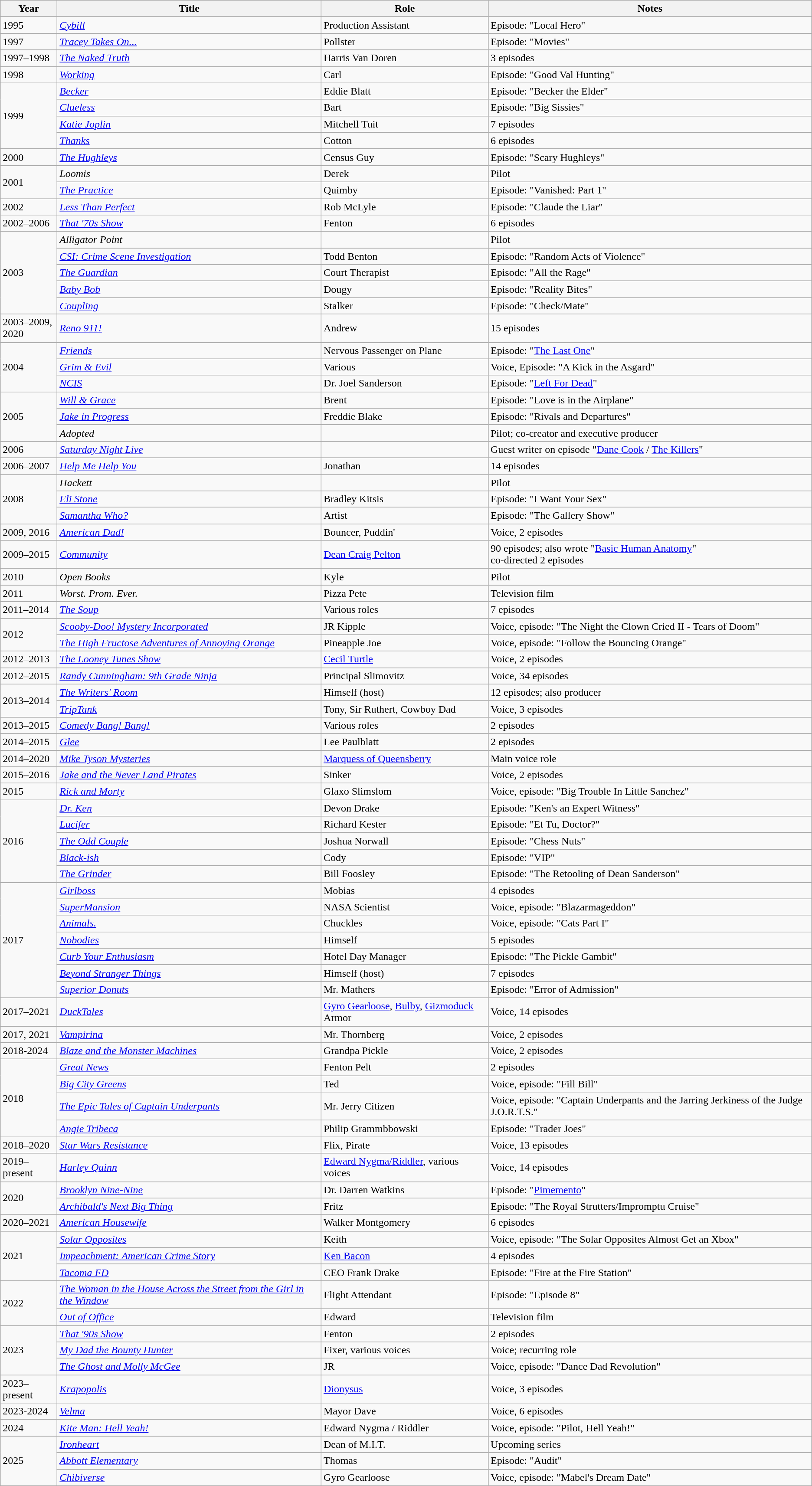<table class="wikitable sortable">
<tr>
<th>Year</th>
<th>Title</th>
<th>Role</th>
<th class="unsortable">Notes</th>
</tr>
<tr>
<td>1995</td>
<td><em><a href='#'>Cybill</a></em></td>
<td>Production Assistant</td>
<td>Episode: "Local Hero"</td>
</tr>
<tr>
<td>1997</td>
<td><em><a href='#'>Tracey Takes On...</a></em></td>
<td>Pollster</td>
<td>Episode: "Movies"</td>
</tr>
<tr>
<td>1997–1998</td>
<td><em><a href='#'>The Naked Truth</a></em></td>
<td>Harris Van Doren</td>
<td>3 episodes</td>
</tr>
<tr>
<td>1998</td>
<td><em><a href='#'>Working</a></em></td>
<td>Carl</td>
<td>Episode: "Good Val Hunting"</td>
</tr>
<tr>
<td rowspan=4>1999</td>
<td><em><a href='#'>Becker</a></em></td>
<td>Eddie Blatt</td>
<td>Episode: "Becker the Elder"</td>
</tr>
<tr>
<td><em><a href='#'>Clueless</a></em></td>
<td>Bart</td>
<td>Episode: "Big Sissies"</td>
</tr>
<tr>
<td><em><a href='#'>Katie Joplin</a></em></td>
<td>Mitchell Tuit</td>
<td>7 episodes</td>
</tr>
<tr>
<td><em><a href='#'>Thanks</a></em></td>
<td>Cotton</td>
<td>6 episodes</td>
</tr>
<tr>
<td>2000</td>
<td><em><a href='#'>The Hughleys</a></em></td>
<td>Census Guy</td>
<td>Episode: "Scary Hughleys"</td>
</tr>
<tr>
<td rowspan=2>2001</td>
<td><em>Loomis</em></td>
<td>Derek</td>
<td>Pilot</td>
</tr>
<tr>
<td><em><a href='#'>The Practice</a></em></td>
<td>Quimby</td>
<td>Episode: "Vanished: Part 1"</td>
</tr>
<tr>
<td>2002</td>
<td><em><a href='#'>Less Than Perfect</a></em></td>
<td>Rob McLyle</td>
<td>Episode: "Claude the Liar"</td>
</tr>
<tr>
<td>2002–2006</td>
<td><em><a href='#'>That '70s Show</a></em></td>
<td>Fenton</td>
<td>6 episodes</td>
</tr>
<tr>
<td rowspan=5>2003</td>
<td><em>Alligator Point</em></td>
<td></td>
<td>Pilot</td>
</tr>
<tr>
<td><em><a href='#'>CSI: Crime Scene Investigation</a></em></td>
<td>Todd Benton</td>
<td>Episode: "Random Acts of Violence"</td>
</tr>
<tr>
<td><a href='#'><em>The Guardian</em></a></td>
<td>Court Therapist</td>
<td>Episode: "All the Rage"</td>
</tr>
<tr>
<td><em><a href='#'>Baby Bob</a></em></td>
<td>Dougy</td>
<td>Episode: "Reality Bites"</td>
</tr>
<tr>
<td><em><a href='#'>Coupling</a></em></td>
<td>Stalker</td>
<td>Episode: "Check/Mate"</td>
</tr>
<tr>
<td>2003–2009,<br>2020</td>
<td><em><a href='#'>Reno 911!</a></em></td>
<td>Andrew</td>
<td>15 episodes</td>
</tr>
<tr>
<td rowspan=3>2004</td>
<td><em><a href='#'>Friends</a></em></td>
<td>Nervous Passenger on Plane</td>
<td>Episode: "<a href='#'>The Last One</a>"</td>
</tr>
<tr>
<td><em><a href='#'>Grim & Evil</a></em></td>
<td>Various</td>
<td>Voice, Episode: "A Kick in the Asgard"</td>
</tr>
<tr>
<td><em><a href='#'>NCIS</a></em></td>
<td>Dr. Joel Sanderson</td>
<td>Episode: "<a href='#'>Left For Dead</a>"</td>
</tr>
<tr>
<td rowspan=3>2005</td>
<td><em><a href='#'>Will & Grace</a></em></td>
<td>Brent</td>
<td>Episode: "Love is in the Airplane"</td>
</tr>
<tr>
<td><em><a href='#'>Jake in Progress</a></em></td>
<td>Freddie Blake</td>
<td>Episode: "Rivals and Departures"</td>
</tr>
<tr>
<td><em>Adopted</em></td>
<td></td>
<td>Pilot; co-creator and executive producer</td>
</tr>
<tr>
<td>2006</td>
<td><em><a href='#'>Saturday Night Live</a></em></td>
<td></td>
<td>Guest writer on episode "<a href='#'>Dane Cook</a> / <a href='#'>The Killers</a>"</td>
</tr>
<tr>
<td>2006–2007</td>
<td><em><a href='#'>Help Me Help You</a></em></td>
<td>Jonathan</td>
<td>14 episodes</td>
</tr>
<tr>
<td rowspan=3>2008</td>
<td><em>Hackett</em></td>
<td></td>
<td>Pilot</td>
</tr>
<tr>
<td><em><a href='#'>Eli Stone</a></em></td>
<td>Bradley Kitsis</td>
<td>Episode: "I Want Your Sex"</td>
</tr>
<tr>
<td><em><a href='#'>Samantha Who?</a></em></td>
<td>Artist</td>
<td>Episode: "The Gallery Show"</td>
</tr>
<tr>
<td>2009, 2016</td>
<td><em><a href='#'>American Dad!</a></em></td>
<td>Bouncer, Puddin'</td>
<td>Voice, 2 episodes</td>
</tr>
<tr>
<td>2009–2015</td>
<td><em><a href='#'>Community</a></em></td>
<td><a href='#'>Dean Craig Pelton</a></td>
<td>90 episodes; also wrote "<a href='#'>Basic Human Anatomy</a>" <br> co-directed 2 episodes</td>
</tr>
<tr>
<td>2010</td>
<td><em>Open Books</em></td>
<td>Kyle</td>
<td>Pilot</td>
</tr>
<tr>
<td>2011</td>
<td><em>Worst. Prom. Ever.</em></td>
<td>Pizza Pete</td>
<td>Television film</td>
</tr>
<tr>
<td>2011–2014</td>
<td><em><a href='#'>The Soup</a></em></td>
<td>Various roles</td>
<td>7 episodes</td>
</tr>
<tr>
<td rowspan=2>2012</td>
<td><em><a href='#'>Scooby-Doo! Mystery Incorporated</a></em></td>
<td>JR Kipple</td>
<td>Voice, episode: "The Night the Clown Cried II - Tears of Doom"</td>
</tr>
<tr>
<td><em><a href='#'>The High Fructose Adventures of Annoying Orange</a></em></td>
<td>Pineapple Joe</td>
<td>Voice, episode: "Follow the Bouncing Orange"</td>
</tr>
<tr>
<td>2012–2013</td>
<td><em><a href='#'>The Looney Tunes Show</a></em></td>
<td><a href='#'>Cecil Turtle</a></td>
<td>Voice, 2 episodes</td>
</tr>
<tr>
<td>2012–2015</td>
<td><em><a href='#'>Randy Cunningham: 9th Grade Ninja</a></em></td>
<td>Principal Slimovitz</td>
<td>Voice, 34 episodes</td>
</tr>
<tr>
<td rowspan=2>2013–2014</td>
<td><em><a href='#'>The Writers' Room</a></em></td>
<td>Himself (host)</td>
<td>12 episodes; also producer</td>
</tr>
<tr>
<td><em><a href='#'>TripTank</a></em></td>
<td>Tony, Sir Ruthert, Cowboy Dad</td>
<td>Voice, 3 episodes</td>
</tr>
<tr>
<td>2013–2015</td>
<td><em><a href='#'>Comedy Bang! Bang!</a></em></td>
<td>Various roles</td>
<td>2 episodes</td>
</tr>
<tr>
<td>2014–2015</td>
<td><em><a href='#'>Glee</a></em></td>
<td>Lee Paulblatt</td>
<td>2 episodes</td>
</tr>
<tr>
<td>2014–2020</td>
<td><em><a href='#'>Mike Tyson Mysteries</a></em></td>
<td><a href='#'>Marquess of Queensberry</a></td>
<td>Main voice role</td>
</tr>
<tr>
<td>2015–2016</td>
<td><em><a href='#'>Jake and the Never Land Pirates</a></em></td>
<td>Sinker</td>
<td>Voice, 2 episodes</td>
</tr>
<tr>
<td>2015</td>
<td><em><a href='#'>Rick and Morty</a></em></td>
<td>Glaxo Slimslom</td>
<td>Voice, episode: "Big Trouble In Little Sanchez"</td>
</tr>
<tr>
<td rowspan=5>2016</td>
<td><em><a href='#'>Dr. Ken</a></em></td>
<td>Devon Drake</td>
<td>Episode: "Ken's an Expert Witness"</td>
</tr>
<tr>
<td><em><a href='#'>Lucifer</a></em></td>
<td>Richard Kester</td>
<td>Episode: "Et Tu, Doctor?"</td>
</tr>
<tr>
<td><em><a href='#'>The Odd Couple</a></em></td>
<td>Joshua Norwall</td>
<td>Episode: "Chess Nuts"</td>
</tr>
<tr>
<td><em><a href='#'>Black-ish</a></em></td>
<td>Cody</td>
<td>Episode: "VIP"</td>
</tr>
<tr>
<td><em><a href='#'>The Grinder</a></em></td>
<td>Bill Foosley</td>
<td>Episode: "The Retooling of Dean Sanderson"</td>
</tr>
<tr>
<td rowspan=7>2017</td>
<td><em><a href='#'>Girlboss</a></em></td>
<td>Mobias</td>
<td>4 episodes</td>
</tr>
<tr>
<td><em><a href='#'>SuperMansion</a></em></td>
<td>NASA Scientist</td>
<td>Voice, episode: "Blazarmageddon"</td>
</tr>
<tr>
<td><em><a href='#'>Animals.</a></em></td>
<td>Chuckles</td>
<td>Voice, episode: "Cats Part I"</td>
</tr>
<tr>
<td><em><a href='#'>Nobodies</a></em></td>
<td>Himself</td>
<td>5 episodes</td>
</tr>
<tr>
<td><em><a href='#'>Curb Your Enthusiasm</a></em></td>
<td>Hotel Day Manager</td>
<td>Episode: "The Pickle Gambit"</td>
</tr>
<tr>
<td><em><a href='#'>Beyond Stranger Things</a></em></td>
<td>Himself (host)</td>
<td>7 episodes</td>
</tr>
<tr>
<td><em><a href='#'>Superior Donuts</a></em></td>
<td>Mr. Mathers</td>
<td>Episode: "Error of Admission"</td>
</tr>
<tr>
<td>2017–2021</td>
<td><em><a href='#'>DuckTales</a></em></td>
<td><a href='#'>Gyro Gearloose</a>, <a href='#'>Bulby</a>, <a href='#'>Gizmoduck</a> Armor</td>
<td>Voice, 14 episodes</td>
</tr>
<tr>
<td>2017, 2021</td>
<td><em><a href='#'>Vampirina</a></em></td>
<td>Mr. Thornberg</td>
<td>Voice, 2 episodes</td>
</tr>
<tr>
<td>2018-2024</td>
<td><em><a href='#'>Blaze and the Monster Machines</a></em></td>
<td>Grandpa Pickle</td>
<td>Voice, 2 episodes</td>
</tr>
<tr>
<td rowspan=4>2018</td>
<td><em><a href='#'>Great News</a></em></td>
<td>Fenton Pelt</td>
<td>2 episodes</td>
</tr>
<tr>
<td><em><a href='#'>Big City Greens</a></em></td>
<td>Ted</td>
<td>Voice, episode: "Fill Bill"</td>
</tr>
<tr>
<td><em><a href='#'>The Epic Tales of Captain Underpants</a></em></td>
<td>Mr. Jerry Citizen</td>
<td>Voice, episode: "Captain Underpants and the Jarring Jerkiness of the Judge J.O.R.T.S."</td>
</tr>
<tr>
<td><em><a href='#'>Angie Tribeca</a></em></td>
<td>Philip Grammbbowski</td>
<td>Episode: "Trader Joes"</td>
</tr>
<tr>
<td>2018–2020</td>
<td><em><a href='#'>Star Wars Resistance</a></em></td>
<td>Flix, Pirate</td>
<td>Voice, 13 episodes</td>
</tr>
<tr>
<td>2019–present</td>
<td><em><a href='#'>Harley Quinn</a></em></td>
<td><a href='#'>Edward Nygma/Riddler</a>, various voices</td>
<td>Voice, 14 episodes</td>
</tr>
<tr>
<td rowspan=2>2020</td>
<td><em><a href='#'>Brooklyn Nine-Nine</a></em></td>
<td>Dr. Darren Watkins</td>
<td>Episode: "<a href='#'>Pimemento</a>"</td>
</tr>
<tr>
<td><em><a href='#'>Archibald's Next Big Thing</a></em></td>
<td>Fritz</td>
<td>Episode: "The Royal Strutters/Impromptu Cruise"</td>
</tr>
<tr>
<td>2020–2021</td>
<td><em><a href='#'>American Housewife</a></em></td>
<td>Walker Montgomery</td>
<td>6 episodes</td>
</tr>
<tr>
<td rowspan=3>2021</td>
<td><em><a href='#'>Solar Opposites</a></em></td>
<td>Keith</td>
<td>Voice, episode: "The Solar Opposites Almost Get an Xbox"</td>
</tr>
<tr>
<td><em><a href='#'>Impeachment: American Crime Story</a></em></td>
<td><a href='#'>Ken Bacon</a></td>
<td>4 episodes</td>
</tr>
<tr>
<td><em><a href='#'>Tacoma FD</a></em></td>
<td>CEO Frank Drake</td>
<td>Episode: "Fire at the Fire Station"</td>
</tr>
<tr>
<td rowspan=2>2022</td>
<td><em><a href='#'>The Woman in the House Across the Street from the Girl in the Window</a></em></td>
<td>Flight Attendant</td>
<td>Episode: "Episode 8"</td>
</tr>
<tr>
<td><em><a href='#'>Out of Office</a></em></td>
<td>Edward</td>
<td>Television film</td>
</tr>
<tr>
<td rowspan="3">2023</td>
<td><em><a href='#'>That '90s Show</a></em></td>
<td>Fenton</td>
<td>2 episodes</td>
</tr>
<tr>
<td><em><a href='#'>My Dad the Bounty Hunter</a></em></td>
<td>Fixer, various voices</td>
<td>Voice; recurring role</td>
</tr>
<tr>
<td><em><a href='#'>The Ghost and Molly McGee</a></em></td>
<td>JR</td>
<td>Voice, episode: "Dance Dad Revolution"</td>
</tr>
<tr>
<td>2023–present</td>
<td><em><a href='#'>Krapopolis</a></em></td>
<td><a href='#'>Dionysus</a></td>
<td>Voice, 3 episodes</td>
</tr>
<tr>
<td>2023-2024</td>
<td><em><a href='#'>Velma</a></em></td>
<td>Mayor Dave</td>
<td>Voice, 6 episodes</td>
</tr>
<tr>
<td>2024</td>
<td><em><a href='#'>Kite Man: Hell Yeah!</a></em></td>
<td>Edward Nygma /  Riddler</td>
<td>Voice, episode: "Pilot, Hell Yeah!"</td>
</tr>
<tr>
<td rowspan=3>2025</td>
<td><em><a href='#'>Ironheart</a></em></td>
<td>Dean of M.I.T.</td>
<td>Upcoming series</td>
</tr>
<tr>
<td><em><a href='#'>Abbott Elementary</a></em></td>
<td>Thomas</td>
<td>Episode: "Audit"</td>
</tr>
<tr>
<td><em><a href='#'>Chibiverse</a></em></td>
<td>Gyro Gearloose</td>
<td>Voice, episode: "Mabel's Dream Date"</td>
</tr>
</table>
